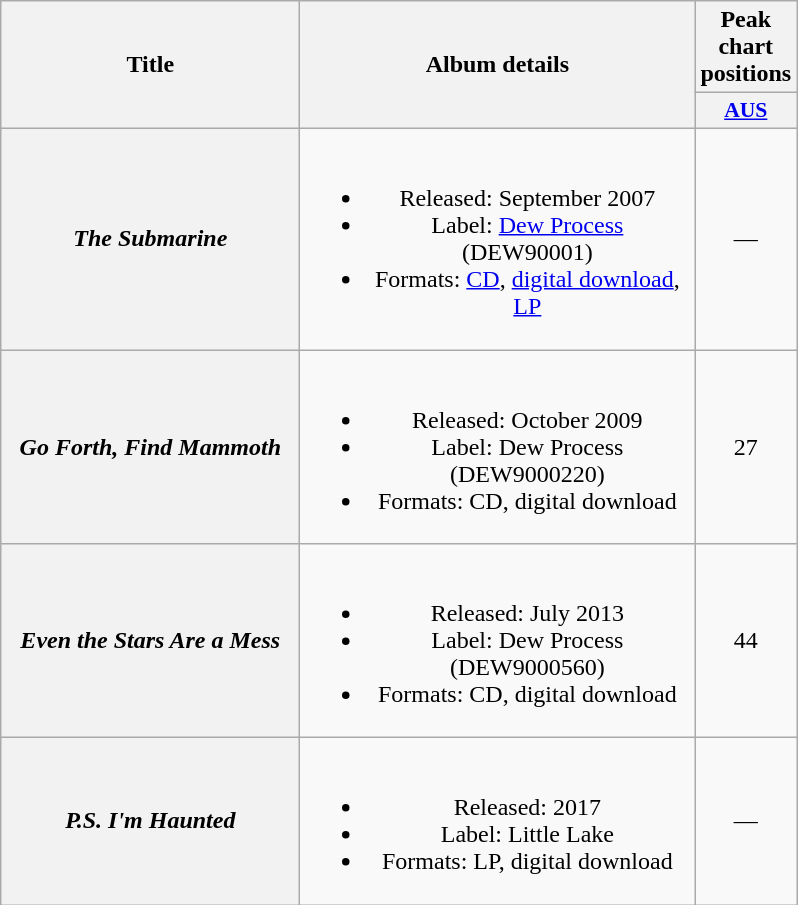<table class="wikitable plainrowheaders" style="text-align:center;" border="1">
<tr>
<th scope="col" rowspan="2" style="width:12em;">Title</th>
<th scope="col" rowspan="2" style="width:16em;">Album details</th>
<th scope="col" colspan="1">Peak chart positions</th>
</tr>
<tr>
<th scope="col" style="width:3em;font-size:90%;"><a href='#'>AUS</a><br></th>
</tr>
<tr>
<th scope="row"><em>The Submarine</em></th>
<td><br><ul><li>Released: September 2007</li><li>Label: <a href='#'>Dew Process</a> (DEW90001)</li><li>Formats: <a href='#'>CD</a>, <a href='#'>digital download</a>, <a href='#'>LP</a></li></ul></td>
<td>—</td>
</tr>
<tr>
<th scope="row"><em>Go Forth, Find Mammoth</em></th>
<td><br><ul><li>Released: October 2009</li><li>Label: Dew Process (DEW9000220)</li><li>Formats: CD, digital download</li></ul></td>
<td>27</td>
</tr>
<tr>
<th scope="row"><em>Even the Stars Are a Mess</em></th>
<td><br><ul><li>Released: July 2013</li><li>Label: Dew Process (DEW9000560)</li><li>Formats: CD, digital download</li></ul></td>
<td>44</td>
</tr>
<tr>
<th scope="row"><em>P.S. I'm Haunted</em></th>
<td><br><ul><li>Released: 2017</li><li>Label: Little Lake</li><li>Formats: LP, digital download</li></ul></td>
<td>—</td>
</tr>
</table>
